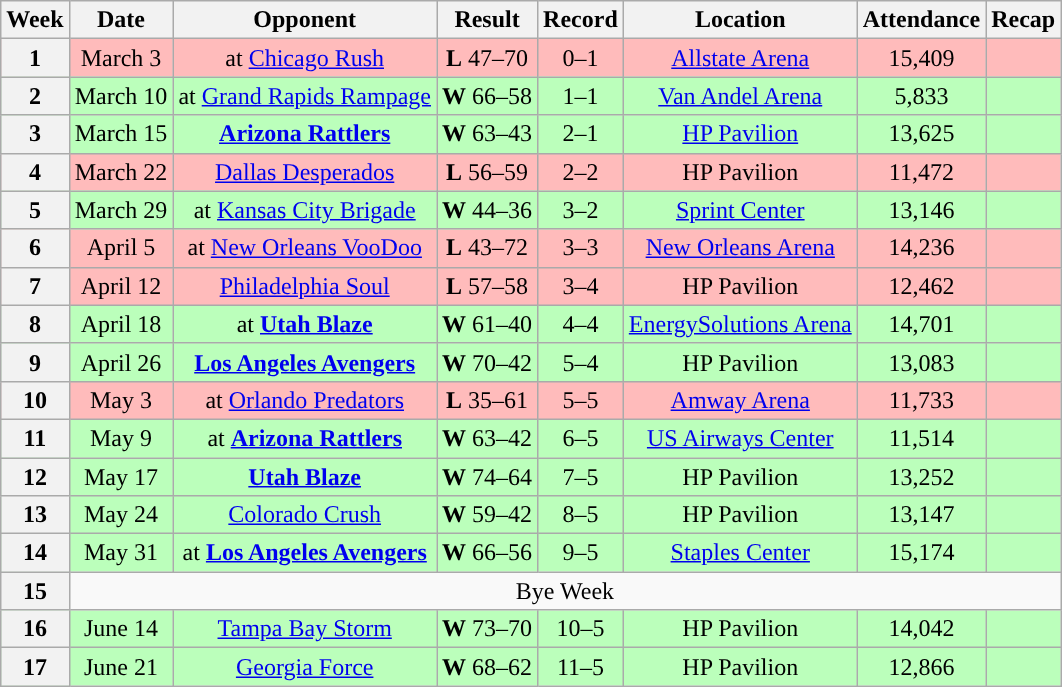<table class="wikitable" style="text-align:center">
<tr>
<th>Week</th>
<th>Date</th>
<th>Opponent</th>
<th>Result</th>
<th>Record</th>
<th>Location</th>
<th>Attendance</th>
<th>Recap</th>
</tr>
<tr bgcolor="#ffbbbb">
<th>1</th>
<td>March 3</td>
<td>at <a href='#'>Chicago Rush</a></td>
<td><strong>L</strong> 47–70</td>
<td>0–1</td>
<td><a href='#'>Allstate Arena</a></td>
<td>15,409</td>
<td></td>
</tr>
<tr bgcolor="#bbffbb">
<th>2</th>
<td>March 10</td>
<td>at <a href='#'>Grand Rapids Rampage</a></td>
<td><strong>W</strong> 66–58</td>
<td>1–1</td>
<td><a href='#'>Van Andel Arena</a></td>
<td>5,833</td>
<td></td>
</tr>
<tr bgcolor="#bbffbb">
<th>3</th>
<td>March 15</td>
<td><strong><a href='#'>Arizona Rattlers</a></strong></td>
<td><strong>W</strong> 63–43</td>
<td>2–1</td>
<td><a href='#'>HP Pavilion</a></td>
<td>13,625</td>
<td></td>
</tr>
<tr bgcolor="#ffbbbb">
<th>4</th>
<td>March 22</td>
<td><a href='#'>Dallas Desperados</a></td>
<td><strong>L</strong> 56–59</td>
<td>2–2</td>
<td>HP Pavilion</td>
<td>11,472</td>
<td></td>
</tr>
<tr bgcolor="#bbffbb">
<th>5</th>
<td>March 29</td>
<td>at <a href='#'>Kansas City Brigade</a></td>
<td><strong>W</strong> 44–36</td>
<td>3–2</td>
<td><a href='#'>Sprint Center</a></td>
<td>13,146</td>
<td></td>
</tr>
<tr bgcolor="#ffbbbb">
<th>6</th>
<td>April 5</td>
<td>at <a href='#'>New Orleans VooDoo</a></td>
<td><strong>L</strong> 43–72</td>
<td>3–3</td>
<td><a href='#'>New Orleans Arena</a></td>
<td>14,236</td>
<td></td>
</tr>
<tr bgcolor="#ffbbbb">
<th>7</th>
<td>April 12</td>
<td><a href='#'>Philadelphia Soul</a></td>
<td><strong>L</strong> 57–58</td>
<td>3–4</td>
<td>HP Pavilion</td>
<td>12,462</td>
<td></td>
</tr>
<tr bgcolor="#bbffbb">
<th>8</th>
<td>April 18</td>
<td>at <strong><a href='#'>Utah Blaze</a></strong></td>
<td><strong>W</strong> 61–40</td>
<td>4–4</td>
<td><a href='#'>EnergySolutions Arena</a></td>
<td>14,701</td>
<td></td>
</tr>
<tr bgcolor="#bbffbb">
<th>9</th>
<td>April 26</td>
<td><strong><a href='#'>Los Angeles Avengers</a></strong></td>
<td><strong>W</strong> 70–42</td>
<td>5–4</td>
<td>HP Pavilion</td>
<td>13,083</td>
<td></td>
</tr>
<tr bgcolor="#ffbbbb">
<th>10</th>
<td>May 3</td>
<td>at <a href='#'>Orlando Predators</a></td>
<td><strong>L</strong> 35–61</td>
<td>5–5</td>
<td><a href='#'>Amway Arena</a></td>
<td>11,733</td>
<td></td>
</tr>
<tr bgcolor="#bbffbb">
<th>11</th>
<td>May 9</td>
<td>at <strong><a href='#'>Arizona Rattlers</a></strong></td>
<td><strong>W</strong> 63–42</td>
<td>6–5</td>
<td><a href='#'>US Airways Center</a></td>
<td>11,514</td>
<td></td>
</tr>
<tr bgcolor="#bbffbb">
<th>12</th>
<td>May 17</td>
<td><strong><a href='#'>Utah Blaze</a></strong></td>
<td><strong>W</strong> 74–64</td>
<td>7–5</td>
<td>HP Pavilion</td>
<td>13,252</td>
<td></td>
</tr>
<tr bgcolor="#bbffbb">
<th>13</th>
<td>May 24</td>
<td><a href='#'>Colorado Crush</a></td>
<td><strong>W</strong> 59–42</td>
<td>8–5</td>
<td>HP Pavilion</td>
<td>13,147</td>
<td></td>
</tr>
<tr bgcolor="#bbffbb">
<th>14</th>
<td>May 31</td>
<td>at <strong><a href='#'>Los Angeles Avengers</a></strong></td>
<td><strong>W</strong> 66–56</td>
<td>9–5</td>
<td><a href='#'>Staples Center</a></td>
<td>15,174</td>
<td></td>
</tr>
<tr>
<th>15</th>
<td colspan=7>Bye Week</td>
</tr>
<tr bgcolor="#bbffbb">
<th>16</th>
<td>June 14</td>
<td><a href='#'>Tampa Bay Storm</a></td>
<td><strong>W</strong> 73–70</td>
<td>10–5</td>
<td>HP Pavilion</td>
<td>14,042</td>
<td></td>
</tr>
<tr bgcolor="#bbffbb">
<th>17</th>
<td>June 21</td>
<td><a href='#'>Georgia Force</a></td>
<td><strong>W</strong> 68–62</td>
<td>11–5</td>
<td>HP Pavilion</td>
<td>12,866</td>
<td></td>
</tr>
</table>
